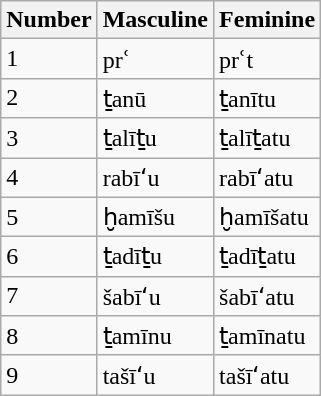<table class="wikitable">
<tr>
<th>Number</th>
<th>Masculine</th>
<th>Feminine</th>
</tr>
<tr>
<td>1</td>
<td>prʿ</td>
<td>prʿt</td>
</tr>
<tr>
<td>2</td>
<td>ṯanū</td>
<td>ṯanītu</td>
</tr>
<tr>
<td>3</td>
<td>ṯalīṯu</td>
<td>ṯalīṯatu</td>
</tr>
<tr>
<td>4</td>
<td>rabīʻu</td>
<td>rabīʻatu</td>
</tr>
<tr>
<td>5</td>
<td>ḫamīšu</td>
<td>ḫamīšatu</td>
</tr>
<tr>
<td>6</td>
<td>ṯadīṯu</td>
<td>ṯadīṯatu</td>
</tr>
<tr>
<td>7</td>
<td>šabīʻu</td>
<td>šabīʻatu</td>
</tr>
<tr>
<td>8</td>
<td>ṯamīnu</td>
<td>ṯamīnatu</td>
</tr>
<tr>
<td>9</td>
<td>tašīʻu</td>
<td>tašīʻatu</td>
</tr>
</table>
